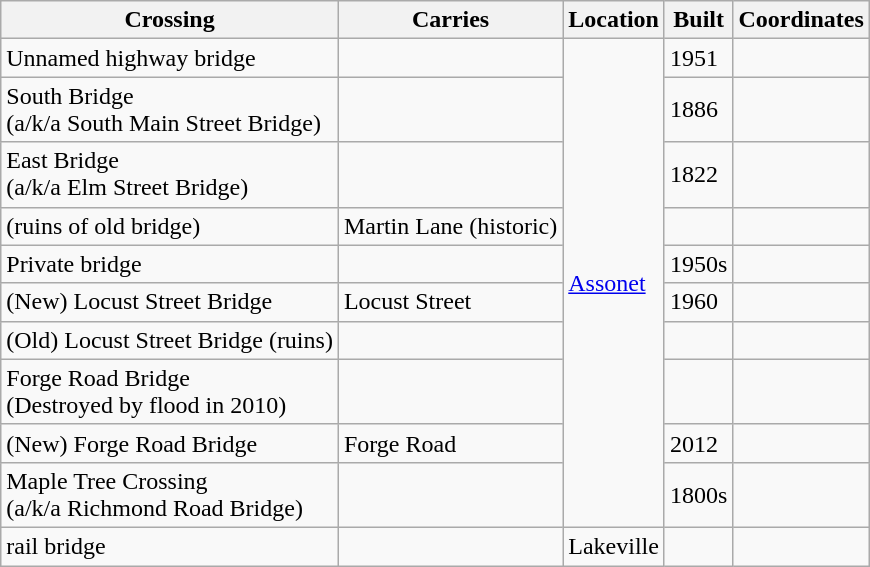<table class=wikitable>
<tr>
<th>Crossing</th>
<th>Carries</th>
<th>Location</th>
<th>Built</th>
<th>Coordinates</th>
</tr>
<tr>
<td>Unnamed highway bridge</td>
<td></td>
<td rowspan=10><a href='#'>Assonet</a></td>
<td>1951</td>
<td></td>
</tr>
<tr>
<td>South Bridge<br>(a/k/a South Main Street Bridge)</td>
<td></td>
<td>1886</td>
<td></td>
</tr>
<tr>
<td>East Bridge<br>(a/k/a Elm Street Bridge)</td>
<td></td>
<td>1822</td>
<td></td>
</tr>
<tr>
<td>(ruins of old bridge)</td>
<td>Martin Lane (historic)</td>
<td></td>
<td></td>
</tr>
<tr>
<td>Private bridge</td>
<td></td>
<td>1950s</td>
<td></td>
</tr>
<tr>
<td>(New) Locust Street Bridge</td>
<td>Locust Street</td>
<td>1960</td>
<td></td>
</tr>
<tr>
<td>(Old) Locust Street Bridge (ruins)</td>
<td></td>
<td></td>
<td></td>
</tr>
<tr>
<td>Forge Road Bridge<br>(Destroyed by flood in 2010)</td>
<td></td>
<td></td>
<td></td>
</tr>
<tr>
<td>(New) Forge Road Bridge</td>
<td>Forge Road</td>
<td>2012</td>
<td></td>
</tr>
<tr>
<td>Maple Tree Crossing<br>(a/k/a Richmond Road Bridge)</td>
<td></td>
<td>1800s</td>
<td></td>
</tr>
<tr>
<td>rail bridge</td>
<td></td>
<td>Lakeville</td>
<td></td>
<td></td>
</tr>
</table>
